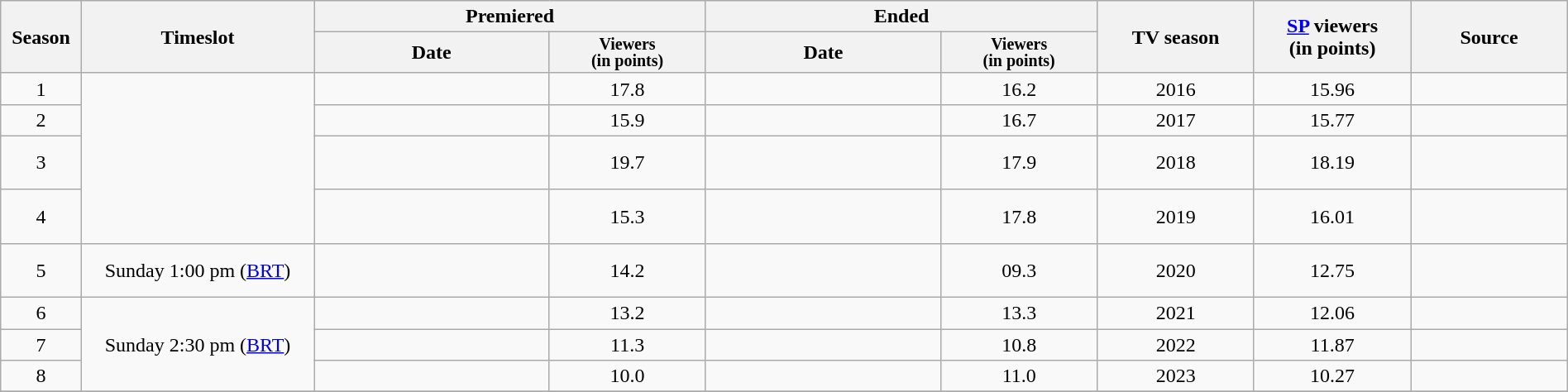<table class="wikitable" style="text-align:center; width:100%;">
<tr>
<th rowspan=2>Season</th>
<th rowspan=2>Timeslot</th>
<th colspan=2 width="25%">Premiered</th>
<th colspan=2 width="25%">Ended</th>
<th rowspan=2 width="10%">TV season</th>
<th rowspan=2 width="10%"><a href='#'>SP</a> viewers<br>(in points)</th>
<th rowspan=2 width="10%">Source</th>
</tr>
<tr>
<th>Date</th>
<th span style="width:10%; font-size:smaller; font-weight:bold; line-height:100%;">Viewers<br>(in points)</th>
<th>Date</th>
<th span style="width:10%; font-size:smaller; font-weight:bold; line-height:100%;">Viewers<br>(in points)</th>
</tr>
<tr>
<td>1</td>
<td rowspan=4></td>
<td></td>
<td>17.8</td>
<td></td>
<td>16.2</td>
<td>2016</td>
<td>15.96</td>
<td><br></td>
</tr>
<tr>
<td>2</td>
<td></td>
<td>15.9</td>
<td></td>
<td>16.7</td>
<td>2017</td>
<td>15.77</td>
<td><br></td>
</tr>
<tr>
<td>3</td>
<td></td>
<td>19.7</td>
<td></td>
<td>17.9</td>
<td>2018</td>
<td>18.19</td>
<td><br><br></td>
</tr>
<tr>
<td>4</td>
<td></td>
<td>15.3</td>
<td></td>
<td>17.8</td>
<td>2019</td>
<td>16.01</td>
<td><br><br></td>
</tr>
<tr>
<td>5</td>
<td>Sunday 1:00 pm (<a href='#'>BRT</a>)</td>
<td></td>
<td>14.2</td>
<td></td>
<td>09.3</td>
<td>2020</td>
<td>12.75</td>
<td><br><br></td>
</tr>
<tr>
<td>6</td>
<td rowspan=3>Sunday 2:30 pm (<a href='#'>BRT</a>)</td>
<td></td>
<td>13.2</td>
<td></td>
<td>13.3</td>
<td>2021</td>
<td>12.06</td>
<td><br></td>
</tr>
<tr>
<td>7</td>
<td></td>
<td>11.3</td>
<td></td>
<td>10.8</td>
<td>2022</td>
<td>11.87</td>
<td><br></td>
</tr>
<tr>
<td>8</td>
<td></td>
<td>10.0</td>
<td></td>
<td>11.0</td>
<td>2023</td>
<td>10.27</td>
<td><br></td>
</tr>
<tr>
</tr>
</table>
